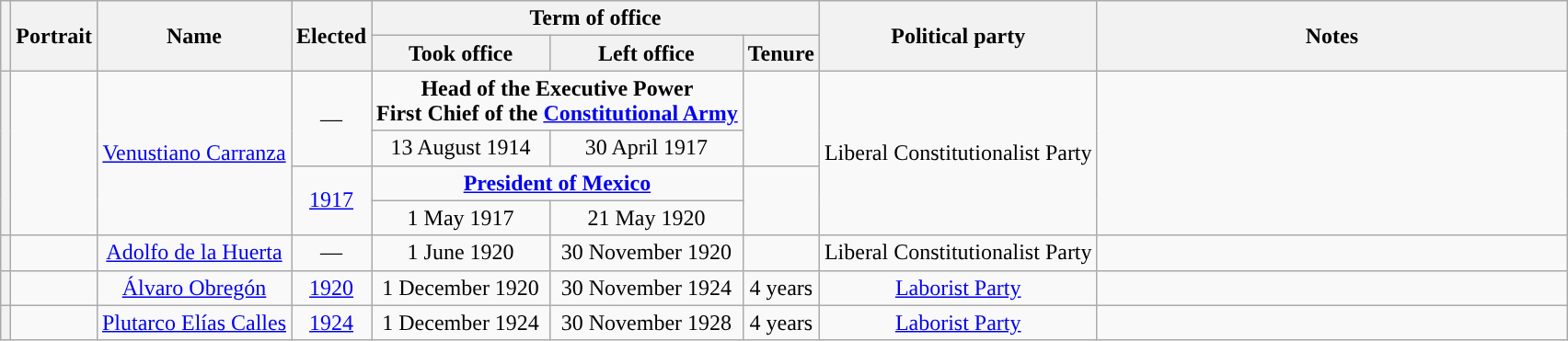<table class="wikitable" style="text-align:center;">
<tr>
<th rowspan="2"></th>
<th rowspan="2">Portrait</th>
<th rowspan="2">Name<br></th>
<th rowspan="2">Elected</th>
<th colspan="3">Term of office</th>
<th rowspan="2">Political party</th>
<th rowspan="2">Notes</th>
</tr>
<tr>
<th>Took office</th>
<th>Left office</th>
<th>Tenure</th>
</tr>
<tr>
<th rowspan="4" style="background:"></th>
<td rowspan="4"></td>
<td rowspan="4"><a href='#'>Venustiano Carranza</a><br></td>
<td rowspan="2">—</td>
<td colspan="2"><strong>Head of the Executive Power</strong><br><strong>First Chief of the <a href='#'>Constitutional Army</a></strong></td>
<td rowspan="2"></td>
<td rowspan="4">Liberal Constitutionalist Party</td>
<td rowspan="4"></td>
</tr>
<tr>
<td>13 August 1914</td>
<td>30 April 1917</td>
</tr>
<tr>
<td rowspan="2"><a href='#'>1917</a></td>
<td colspan="2"><strong><a href='#'>President of Mexico</a></strong></td>
<td rowspan="2"></td>
</tr>
<tr>
<td>1 May 1917</td>
<td>21 May 1920</td>
</tr>
<tr>
<th style="background:"></th>
<td></td>
<td><a href='#'>Adolfo de la Huerta</a><br></td>
<td>—</td>
<td>1 June 1920</td>
<td>30 November 1920</td>
<td></td>
<td>Liberal Constitutionalist Party</td>
<td style="width:30%;"></td>
</tr>
<tr>
<th style="background:"></th>
<td></td>
<td><a href='#'>Álvaro Obregón</a><br></td>
<td><a href='#'>1920</a></td>
<td>1 December 1920</td>
<td>30 November 1924</td>
<td>4 years</td>
<td><a href='#'>Laborist Party</a></td>
<td style="width:30%;"> </td>
</tr>
<tr>
<th style="background:"></th>
<td></td>
<td><a href='#'>Plutarco Elías Calles</a><br></td>
<td><a href='#'>1924</a></td>
<td>1 December 1924</td>
<td>30 November 1928</td>
<td>4 years</td>
<td><a href='#'>Laborist Party</a></td>
<td style="width:30%;"> </td>
</tr>
</table>
